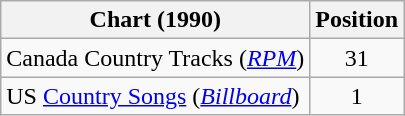<table class="wikitable sortable">
<tr>
<th scope="col">Chart (1990)</th>
<th scope="col">Position</th>
</tr>
<tr>
<td>Canada Country Tracks (<em><a href='#'>RPM</a></em>)</td>
<td align="center">31</td>
</tr>
<tr>
<td>US <a href='#'>Country Songs</a> (<em><a href='#'>Billboard</a></em>)</td>
<td align="center">1</td>
</tr>
</table>
